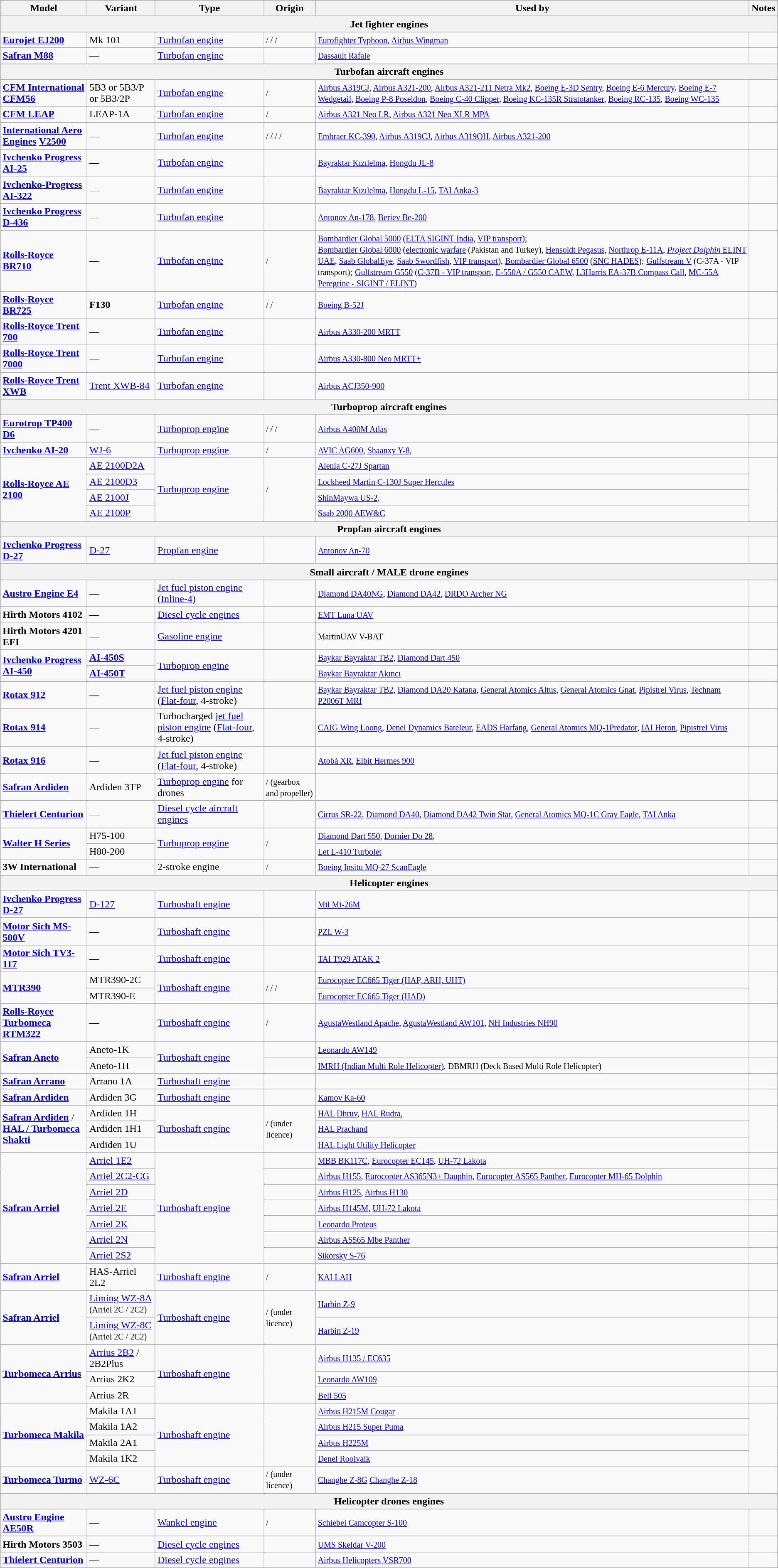<table class="wikitable sortable">
<tr>
<th>Model</th>
<th>Variant</th>
<th>Type</th>
<th>Origin</th>
<th>Used by</th>
<th>Notes</th>
</tr>
<tr>
<th colspan="6">Jet fighter engines</th>
</tr>
<tr>
<td><strong><a href='#'>Eurojet EJ200</a></strong></td>
<td>Mk 101</td>
<td><a href='#'>Turbofan engine</a></td>
<td><small> /  /  / </small></td>
<td><small><a href='#'>Eurofighter Typhoon</a>, <a href='#'>Airbus Wingman</a></small></td>
<td><small></small></td>
</tr>
<tr>
<td><a href='#'><strong>Safran M88</strong></a></td>
<td>—</td>
<td><a href='#'>Turbofan engine</a></td>
<td><small></small></td>
<td><a href='#'><small>Dassault Rafale</small></a></td>
<td></td>
</tr>
<tr>
<th colspan="6">Turbofan aircraft engines</th>
</tr>
<tr>
<td><strong><a href='#'>CFM International CFM56</a></strong></td>
<td>5B3 or 5B3/P or 5B3/2P</td>
<td><a href='#'>Turbofan engine</a></td>
<td><small> / </small></td>
<td><small><a href='#'>Airbus A319CJ</a>, <a href='#'>Airbus A321-200</a>, <a href='#'>Airbus A321-211 Netra Mk2</a>, <a href='#'>Boeing E-3D Sentry</a>, <a href='#'>Boeing E-6 Mercury</a>. <a href='#'>Boeing E-7 Wedgetail</a>, <a href='#'>Boeing P-8 Poseidon</a>, <a href='#'>Boeing C-40 Clipper</a>, <a href='#'>Boeing KC-135R Stratotanker</a>, <a href='#'>Boeing RC-135</a>, <a href='#'>Boeing WC-135</a></small></td>
<td></td>
</tr>
<tr>
<td><strong><a href='#'>CFM LEAP</a></strong></td>
<td>LEAP-1A</td>
<td><a href='#'>Turbofan engine</a></td>
<td><small> / </small></td>
<td><small><a href='#'>Airbus A321 Neo LR</a>, <a href='#'>Airbus A321 Neo XLR MPA</a></small></td>
<td></td>
</tr>
<tr>
<td><strong><a href='#'>International Aero Engines</a></strong> <strong><a href='#'>V2500</a></strong></td>
<td>—</td>
<td><a href='#'>Turbofan engine</a></td>
<td><small> /  /  /  / </small></td>
<td><small><a href='#'>Embraer KC-390</a>, <a href='#'>Airbus A319CJ</a>, <a href='#'>Airbus A319OH</a>, <a href='#'>Airbus A321-200</a></small></td>
<td></td>
</tr>
<tr>
<td><a href='#'><strong>Ivchenko Progress AI-25</strong></a></td>
<td>—</td>
<td><a href='#'>Turbofan engine</a></td>
<td><small></small></td>
<td><small><a href='#'>Bayraktar Kızılelma</a>, <a href='#'>Hongdu JL-8</a></small></td>
<td></td>
</tr>
<tr>
<td><strong><a href='#'>Ivchenko-Progress AI-322</a></strong></td>
<td>—</td>
<td><a href='#'>Turbofan engine</a></td>
<td><small></small></td>
<td><small><a href='#'>Bayraktar Kızılelma</a>, <a href='#'>Hongdu L-15</a>, <a href='#'>TAI Anka-3</a></small></td>
<td></td>
</tr>
<tr>
<td><strong><a href='#'>Ivchenko Progress D-436</a></strong></td>
<td>—</td>
<td><a href='#'>Turbofan engine</a></td>
<td><small></small></td>
<td><small><a href='#'>Antonov An-178</a>, <a href='#'>Beriev Be-200</a></small></td>
<td></td>
</tr>
<tr>
<td><a href='#'><strong>Rolls-Royce BR710</strong></a></td>
<td>—</td>
<td><a href='#'>Turbofan engine</a></td>
<td><small></small> <small>/ </small></td>
<td><small><a href='#'>Bombardier Global 5000</a> (<a href='#'>ELTA SIGINT India</a>, <a href='#'>VIP transport</a>);</small><br><small><a href='#'>Bombardier Global 6000</a> (<a href='#'>electronic warfare</a> (Pakistan and Turkey), <a href='#'>Hensoldt Pegasus</a>, <a href='#'>Northrop E-11A</a>, <a href='#'><em>Project Dolphin</em> ELINT UAE</a>, <a href='#'>Saab GlobalEye</a>, <a href='#'>Saab Swordfish</a>, <a href='#'>VIP transport</a>), <a href='#'>Bombardier Global 6500</a> (<a href='#'>SNC HADES</a>);</small> <small><a href='#'>Gulfstream V</a> (C-37A - VIP transport);</small> <small><a href='#'>Gulfstream G550</a> (<a href='#'>C-37B - VIP transport</a>, <a href='#'>E-550A / G550 CAEW</a>, <a href='#'>L3Harris EA-37B Compass Call</a>, <a href='#'>MC-55A Peregrine - SIGINT / ELINT</a>)</small></td>
<td></td>
</tr>
<tr>
<td><a href='#'><strong>Rolls-Royce BR725</strong></a></td>
<td><strong>F130</strong></td>
<td><a href='#'>Turbofan engine</a></td>
<td><small></small> <small>/  / </small></td>
<td><a href='#'><small>Boeing B-52J</small></a></td>
<td></td>
</tr>
<tr>
<td><strong><a href='#'>Rolls-Royce Trent 700</a></strong></td>
<td>—</td>
<td><a href='#'>Turbofan engine</a></td>
<td><small></small></td>
<td><a href='#'><small>Airbus A330-200 MRTT</small></a></td>
<td></td>
</tr>
<tr>
<td><strong><a href='#'>Rolls-Royce Trent 7000</a></strong></td>
<td>—</td>
<td><a href='#'>Turbofan engine</a></td>
<td><small></small></td>
<td><a href='#'><small>Airbus A330-800 Neo MRTT+</small></a></td>
<td></td>
</tr>
<tr>
<td><strong><a href='#'>Rolls-Royce Trent XWB</a></strong></td>
<td><a href='#'>Trent XWB-84</a></td>
<td><a href='#'>Turbofan engine</a></td>
<td><small></small></td>
<td><a href='#'><small>Airbus ACJ350-900</small></a></td>
<td></td>
</tr>
<tr>
<th colspan="6">Turboprop aircraft engines</th>
</tr>
<tr>
<td><a href='#'><strong>Eurotrop TP400 D6</strong></a></td>
<td>—</td>
<td><a href='#'>Turboprop engine</a></td>
<td><small> /  /  / </small></td>
<td><a href='#'><small>Airbus A400M Atlas</small></a></td>
<td></td>
</tr>
<tr>
<td><strong><a href='#'>Ivchenko AI-20</a></strong></td>
<td><a href='#'>WJ-6</a></td>
<td><a href='#'>Turboprop engine</a></td>
<td><small> / </small></td>
<td><small><a href='#'>AVIC AG600</a>, <a href='#'>Shaanxy Y-8</a>,</small></td>
<td></td>
</tr>
<tr>
<td rowspan="4"><strong><a href='#'>Rolls-Royce AE 2100</a></strong></td>
<td><a href='#'>AE 2100D2A</a></td>
<td rowspan="4"><a href='#'>Turboprop engine</a></td>
<td rowspan="4"><small> /</small> <small></small></td>
<td><a href='#'><small>Alenia C-27J Spartan</small></a></td>
<td rowspan="4"></td>
</tr>
<tr>
<td><a href='#'>AE 2100D3</a></td>
<td><a href='#'><small>Lockheed Martin C-130J Super Hercules</small></a></td>
</tr>
<tr>
<td><a href='#'>AE 2100J</a></td>
<td><small><a href='#'>ShinMaywa US-2</a>.</small></td>
</tr>
<tr>
<td><a href='#'>AE 2100P</a></td>
<td><a href='#'><small>Saab 2000 AEW&C</small></a></td>
</tr>
<tr>
<th colspan="6">Propfan aircraft engines</th>
</tr>
<tr>
<td><a href='#'><strong>Ivchenko Progress D-27</strong></a></td>
<td><a href='#'>D-27</a></td>
<td><a href='#'>Propfan engine</a></td>
<td><small></small></td>
<td><a href='#'><small>Antonov An-70</small></a></td>
<td></td>
</tr>
<tr>
<th colspan="6">Small aircraft / MALE drone engines</th>
</tr>
<tr>
<td><strong><a href='#'>Austro Engine E4</a></strong></td>
<td>—</td>
<td><a href='#'>Jet fuel piston engine</a> (<a href='#'>Inline-4</a>)</td>
<td><small></small></td>
<td><small><a href='#'>Diamond DA40NG</a>, <a href='#'>Diamond DA42</a>, <a href='#'>DRDO Archer NG</a></small></td>
<td></td>
</tr>
<tr>
<td><strong>Hirth Motors 4102</strong></td>
<td>—</td>
<td><a href='#'>Diesel cycle engines</a></td>
<td><small></small></td>
<td><a href='#'><small>EMT Luna UAV</small></a></td>
<td></td>
</tr>
<tr>
<td><strong>Hirth</strong> <strong>Motors 4201 EFI</strong></td>
<td>—</td>
<td><a href='#'>Gasoline engine</a></td>
<td><small></small></td>
<td><small>MartinUAV V-BAT</small></td>
<td></td>
</tr>
<tr>
<td rowspan="2"><strong><a href='#'>Ivchenko Progress AI-450</a></strong></td>
<td><strong><a href='#'>AI-450S</a></strong></td>
<td rowspan="2"><a href='#'>Turboprop engine</a></td>
<td rowspan="2"><small></small></td>
<td><a href='#'><small>Baykar Bayraktar TB2</small></a><small>, <a href='#'>Diamond Dart 450</a></small></td>
<td></td>
</tr>
<tr>
<td><strong><a href='#'>AI-450T</a></strong></td>
<td><a href='#'><small>Baykar Bayraktar Akıncı</small></a></td>
<td></td>
</tr>
<tr>
<td><strong><a href='#'>Rotax 912</a></strong></td>
<td>—</td>
<td><a href='#'>Jet fuel piston engine</a> (<a href='#'>Flat-four</a>, 4-stroke)</td>
<td><small></small></td>
<td><small><a href='#'>Baykar Bayraktar TB2</a>, <a href='#'>Diamond DA20 Katana</a>, <a href='#'>General Atomics Altus</a>, <a href='#'>General Atomics Gnat</a>, <a href='#'>Pipistrel Virus</a>, <a href='#'>Technam P2006T MRI</a></small></td>
<td></td>
</tr>
<tr>
<td><strong><a href='#'>Rotax 914</a></strong></td>
<td>—</td>
<td>Turbocharged <a href='#'>jet fuel piston engine</a> (<a href='#'>Flat-four</a>, 4-stroke)</td>
<td><small></small></td>
<td><small><a href='#'>CAIG Wing Loong</a>, <a href='#'>Denel Dynamics Bateleur</a>, <a href='#'>EADS Harfang</a>, <a href='#'>General Atomics MQ-1Predator</a>, <a href='#'>IAI Heron</a>, <a href='#'>Pipistrel Virus</a></small></td>
<td></td>
</tr>
<tr>
<td><a href='#'><strong>Rotax 916</strong></a></td>
<td>—</td>
<td><a href='#'>Jet fuel piston engine</a> (<a href='#'>Flat-four</a>, 4-stroke)</td>
<td><small></small></td>
<td><small><a href='#'>Atobá XR</a>, <a href='#'>Elbit Hermes 900</a></small></td>
<td></td>
</tr>
<tr>
<td><strong><a href='#'>Safran Ardiden</a></strong></td>
<td>Ardiden 3TP</td>
<td><a href='#'>Turboprop engine</a> for drones</td>
<td><small> /  (gearbox and propeller)</small></td>
<td><small></small></td>
<td></td>
</tr>
<tr>
<td><strong><a href='#'>Thielert Centurion</a></strong></td>
<td>—</td>
<td><a href='#'>Diesel cycle aircraft engines</a></td>
<td><small></small></td>
<td><small><a href='#'>Cirrus SR-22</a>, <a href='#'>Diamond DA40</a>, <a href='#'>Diamond DA42 Twin Star</a>, <a href='#'>General Atomics MQ-1C Gray Eagle</a>, <a href='#'>TAI Anka</a></small></td>
<td></td>
</tr>
<tr>
<td rowspan="2"><strong><a href='#'>Walter H Series</a></strong></td>
<td>H75-100</td>
<td rowspan="2"><a href='#'>Turboprop engine</a></td>
<td rowspan="2"><small> /</small> <small></small></td>
<td><small><a href='#'>Diamond Dart 550</a>, <a href='#'>Dornier Do 28</a>,</small></td>
<td></td>
</tr>
<tr>
<td>H80-200</td>
<td><small><a href='#'>Let L-410 Turbolet</a></small></td>
<td></td>
</tr>
<tr>
<td><strong>3W International</strong></td>
<td>—</td>
<td>2-stroke engine</td>
<td><small> /</small> <small></small></td>
<td><a href='#'><small>Boeing Insitu MQ-27 ScanEagle</small></a></td>
<td></td>
</tr>
<tr>
<th colspan="6">Helicopter engines</th>
</tr>
<tr>
<td><a href='#'><strong>Ivchenko Progress D-27</strong></a></td>
<td><a href='#'>D-127</a></td>
<td><a href='#'>Turboshaft engine</a></td>
<td><small></small></td>
<td><a href='#'><small>Mil Mi-26M</small></a></td>
<td></td>
</tr>
<tr>
<td><strong><a href='#'>Motor Sich MS-500V</a></strong></td>
<td>—</td>
<td><a href='#'>Turboshaft engine</a></td>
<td><small></small></td>
<td><a href='#'><small>PZL W-3</small></a></td>
<td></td>
</tr>
<tr>
<td><strong><a href='#'>Motor Sich TV3-117</a></strong></td>
<td>—</td>
<td><a href='#'>Turboshaft engine</a></td>
<td><small></small></td>
<td><a href='#'><small>TAI T929 ATAK 2</small></a></td>
<td></td>
</tr>
<tr>
<td rowspan="2"><a href='#'><strong>MTR390</strong></a></td>
<td>MTR390-2C</td>
<td rowspan="2"><a href='#'>Turboshaft engine</a></td>
<td rowspan="2"><small> /  /  /</small> <small></small></td>
<td><a href='#'><small>Eurocopter EC665 Tiger (HAP, ARH, UHT)</small></a></td>
<td rowspan="2"></td>
</tr>
<tr>
<td>MTR390-E</td>
<td><a href='#'><small>Eurocopter EC665 Tiger (HAD)</small></a></td>
</tr>
<tr>
<td><strong><a href='#'>Rolls-Royce Turbomeca RTM322</a></strong></td>
<td>—</td>
<td><a href='#'>Turboshaft engine</a></td>
<td><small> / </small></td>
<td><small><a href='#'>AgustaWestland Apache</a>, <a href='#'>AgustaWestland AW101</a>, <a href='#'>NH Industries NH90</a></small></td>
<td></td>
</tr>
<tr>
<td rowspan="2"><strong><a href='#'>Safran Aneto</a></strong></td>
<td>Aneto-1K</td>
<td rowspan="2"><a href='#'>Turboshaft engine</a></td>
<td><small></small></td>
<td><a href='#'><small>Leonardo AW149</small></a></td>
<td></td>
</tr>
<tr>
<td>Aneto-1H</td>
<td><small></small></td>
<td><a href='#'><small>IMRH (Indian Multi Role Helicopter)</small></a><small>, DBMRH (Deck Based Multi Role Helicopter)</small></td>
<td></td>
</tr>
<tr>
<td><strong><a href='#'>Safran Arrano</a></strong></td>
<td>Arrano 1A</td>
<td><a href='#'>Turboshaft engine</a></td>
<td><small></small></td>
<td><small></small></td>
<td></td>
</tr>
<tr>
<td><strong><a href='#'>Safran Ardiden</a></strong></td>
<td>Ardiden 3G</td>
<td><a href='#'>Turboshaft engine</a></td>
<td><small></small></td>
<td><a href='#'><small>Kamov Ka-60</small></a></td>
<td></td>
</tr>
<tr>
<td rowspan="3"><strong><a href='#'>Safran Ardiden</a></strong> /<br><a href='#'><strong>HAL / Turbomeca Shakti</strong></a></td>
<td>Ardiden 1H</td>
<td rowspan="3"><a href='#'>Turboshaft engine</a></td>
<td rowspan="3"><small> /  (under licence)</small></td>
<td><small><a href='#'>HAL Dhruv</a>, <a href='#'>HAL Rudra</a>,</small></td>
<td rowspan="3"></td>
</tr>
<tr>
<td>Ardiden 1H1</td>
<td><a href='#'><small>HAL Prachand</small></a></td>
</tr>
<tr>
<td>Ardiden 1U</td>
<td><a href='#'><small>HAL Light Utility Helicopter</small></a></td>
</tr>
<tr>
<td rowspan="7"><strong><a href='#'>Safran Arriel</a></strong></td>
<td><a href='#'>Arriel 1E2</a></td>
<td rowspan="7"><a href='#'>Turboshaft engine</a></td>
<td><small></small></td>
<td><small><a href='#'>MBB BK117C</a>, <a href='#'>Eurocopter EC145</a>, <a href='#'>UH-72 Lakota</a></small></td>
<td></td>
</tr>
<tr>
<td><a href='#'>Arriel 2C2-CG</a></td>
<td><small></small></td>
<td><small><a href='#'>Airbus H155</a>, <a href='#'>Eurocopter AS365N3+ Dauphin</a>, <a href='#'>Eurocopter AS565 Panther</a>, <a href='#'>Eurocopter MH-65 Dolphin</a></small></td>
<td></td>
</tr>
<tr>
<td><a href='#'>Arriel 2D</a></td>
<td><small></small></td>
<td><small><a href='#'>Airbus H125</a>, <a href='#'>Airbus H130</a></small></td>
<td></td>
</tr>
<tr>
<td><a href='#'>Arriel 2E</a></td>
<td><small></small></td>
<td><small><a href='#'>Airbus H145M</a>, <a href='#'>UH-72 Lakota</a></small></td>
<td></td>
</tr>
<tr>
<td><a href='#'>Arriel 2K</a></td>
<td><small></small></td>
<td><a href='#'><small>Leonardo Proteus</small></a></td>
<td></td>
</tr>
<tr>
<td><a href='#'>Arriel 2N</a></td>
<td><small></small></td>
<td><a href='#'><small>Airbus AS565 Mbe Panther</small></a></td>
<td></td>
</tr>
<tr>
<td><a href='#'>Arriel 2S2</a></td>
<td><small></small></td>
<td><a href='#'><small>Sikorsky S-76</small></a></td>
<td></td>
</tr>
<tr>
<td><strong><a href='#'>Safran Arriel</a></strong></td>
<td>HAS-Arriel 2L2</td>
<td><a href='#'>Turboshaft engine</a></td>
<td><small> / </small></td>
<td><a href='#'><small>KAI LAH</small></a></td>
<td></td>
</tr>
<tr>
<td rowspan="2"><strong><a href='#'>Safran Arriel</a></strong></td>
<td><a href='#'>Liming WZ-8A</a> <small>(Arriel 2C / 2C2)</small></td>
<td rowspan="2"><a href='#'>Turboshaft engine</a></td>
<td rowspan="2"><small> / </small> <small>(under licence)</small></td>
<td><a href='#'><small>Harbin Z-9</small></a></td>
<td></td>
</tr>
<tr>
<td><a href='#'>Liming WZ-8C</a> <small>(Arriel 2C / 2C2)</small></td>
<td><a href='#'><small>Harbin Z-19</small></a></td>
<td></td>
</tr>
<tr>
<td rowspan="3"><strong><a href='#'>Turbomeca Arrius</a></strong></td>
<td><a href='#'>Arrius 2B2</a> / 2B2Plus</td>
<td rowspan="3"><a href='#'>Turboshaft engine</a></td>
<td rowspan="3"><small></small></td>
<td><a href='#'><small>Airbus H135 / EC635</small></a></td>
<td></td>
</tr>
<tr>
<td>Arrius 2K2</td>
<td><a href='#'><small>Leonardo AW109</small></a></td>
<td></td>
</tr>
<tr>
<td>Arrius 2R</td>
<td><a href='#'><small>Bell 505</small></a></td>
<td></td>
</tr>
<tr>
<td rowspan="4"><strong><a href='#'>Turbomeca Makila</a></strong></td>
<td>Makila 1A1</td>
<td rowspan="4"><a href='#'>Turboshaft engine</a></td>
<td rowspan="4"><small></small></td>
<td><a href='#'><small>Airbus H215M Cougar</small></a></td>
<td rowspan="4"></td>
</tr>
<tr>
<td>Makila 1A2</td>
<td><small><a href='#'>Airbus H215 Super Puma</a></small></td>
</tr>
<tr>
<td>Makila 2A1</td>
<td><a href='#'><small>Airbus H225M</small></a></td>
</tr>
<tr>
<td>Makila 1K2</td>
<td><a href='#'><small>Denel Rooivalk</small></a></td>
</tr>
<tr>
<td><strong><a href='#'>Turbomeca Turmo</a></strong></td>
<td><a href='#'>WZ-6C</a></td>
<td><a href='#'>Turboshaft engine</a></td>
<td><small> / </small> <small>(under licence)</small></td>
<td><small><a href='#'>Changhe Z-8G</a> <a href='#'>Changhe Z-18</a></small></td>
<td></td>
</tr>
<tr>
<th colspan="6">Helicopter drones engines</th>
</tr>
<tr>
<td><strong><a href='#'>Austro Engine AE50R</a></strong></td>
<td>—</td>
<td><a href='#'>Wankel engine</a></td>
<td><small> /</small> <small></small></td>
<td><a href='#'><small>Schiebel Camcopter S-100</small></a></td>
<td></td>
</tr>
<tr>
<td><strong>Hirth Motors 3503</strong></td>
<td>—</td>
<td><a href='#'>Diesel cycle engines</a></td>
<td><small></small></td>
<td><a href='#'><small>UMS Skeldar V-200</small></a></td>
<td></td>
</tr>
<tr>
<td><strong><a href='#'>Thielert Centurion</a></strong></td>
<td>—</td>
<td><a href='#'>Diesel cycle engines</a></td>
<td><small></small></td>
<td><a href='#'><small>Airbus Helicopters VSR700</small></a></td>
<td></td>
</tr>
</table>
